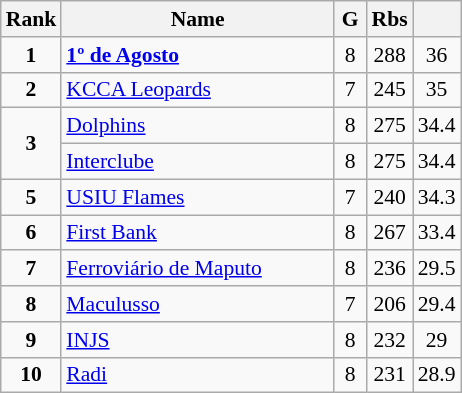<table class="wikitable" style="text-align:center; font-size:90%;">
<tr>
<th width=10px>Rank</th>
<th width=175px>Name</th>
<th width=15px>G</th>
<th width=10px>Rbs</th>
<th width=10px></th>
</tr>
<tr>
<td><strong>1</strong></td>
<td align=left> <strong><a href='#'>1º de Agosto</a></strong></td>
<td>8</td>
<td>288</td>
<td>36</td>
</tr>
<tr>
<td><strong>2</strong></td>
<td align=left> <a href='#'>KCCA Leopards</a></td>
<td>7</td>
<td>245</td>
<td>35</td>
</tr>
<tr>
<td rowspan=2><strong>3</strong></td>
<td align=left> <a href='#'>Dolphins</a></td>
<td>8</td>
<td>275</td>
<td>34.4</td>
</tr>
<tr>
<td align=left> <a href='#'>Interclube</a></td>
<td>8</td>
<td>275</td>
<td>34.4</td>
</tr>
<tr>
<td><strong>5</strong></td>
<td align=left> <a href='#'>USIU Flames</a></td>
<td>7</td>
<td>240</td>
<td>34.3</td>
</tr>
<tr>
<td><strong>6</strong></td>
<td align=left> <a href='#'>First Bank</a></td>
<td>8</td>
<td>267</td>
<td>33.4</td>
</tr>
<tr>
<td><strong>7</strong></td>
<td align=left> <a href='#'>Ferroviário de Maputo</a></td>
<td>8</td>
<td>236</td>
<td>29.5</td>
</tr>
<tr>
<td><strong>8</strong></td>
<td align=left> <a href='#'>Maculusso</a></td>
<td>7</td>
<td>206</td>
<td>29.4</td>
</tr>
<tr>
<td><strong>9</strong></td>
<td align=left> <a href='#'>INJS</a></td>
<td>8</td>
<td>232</td>
<td>29</td>
</tr>
<tr>
<td><strong>10</strong></td>
<td align=left> <a href='#'>Radi</a></td>
<td>8</td>
<td>231</td>
<td>28.9</td>
</tr>
</table>
